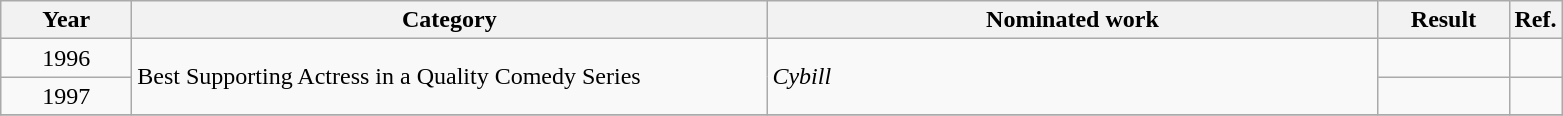<table class=wikitable>
<tr>
<th scope="col" style="width:5em;">Year</th>
<th scope="col" style="width:26em;">Category</th>
<th scope="col" style="width:25em;">Nominated work</th>
<th scope="col" style="width:5em;">Result</th>
<th>Ref.</th>
</tr>
<tr>
<td style="text-align:center;">1996</td>
<td rowspan=2>Best Supporting Actress in a Quality Comedy Series</td>
<td rowspan=2><em>Cybill</em></td>
<td></td>
<td></td>
</tr>
<tr>
<td style="text-align:center;">1997</td>
<td></td>
<td></td>
</tr>
<tr>
</tr>
</table>
